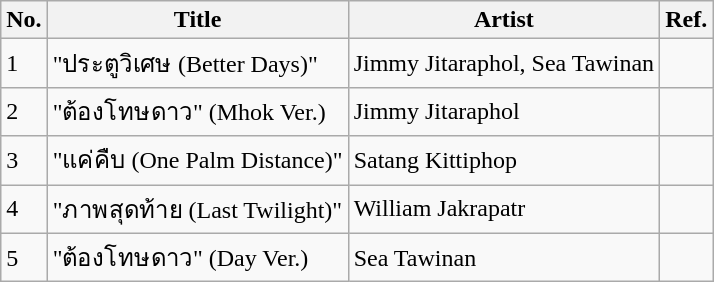<table class="wikitable">
<tr>
<th>No.</th>
<th>Title</th>
<th>Artist</th>
<th>Ref.</th>
</tr>
<tr>
<td>1</td>
<td>"ประตูวิเศษ (Better Days)"</td>
<td>Jimmy Jitaraphol, Sea Tawinan</td>
<td></td>
</tr>
<tr>
<td>2</td>
<td>"ต้องโทษดาว" (Mhok Ver.)</td>
<td>Jimmy Jitaraphol</td>
<td></td>
</tr>
<tr>
<td>3</td>
<td>"แค่คืบ (One Palm Distance)"</td>
<td>Satang Kittiphop</td>
<td></td>
</tr>
<tr>
<td>4</td>
<td>"ภาพสุดท้าย (Last Twilight)"</td>
<td>William Jakrapatr</td>
<td></td>
</tr>
<tr>
<td>5</td>
<td>"ต้องโทษดาว" (Day Ver.)</td>
<td>Sea Tawinan</td>
<td></td>
</tr>
</table>
